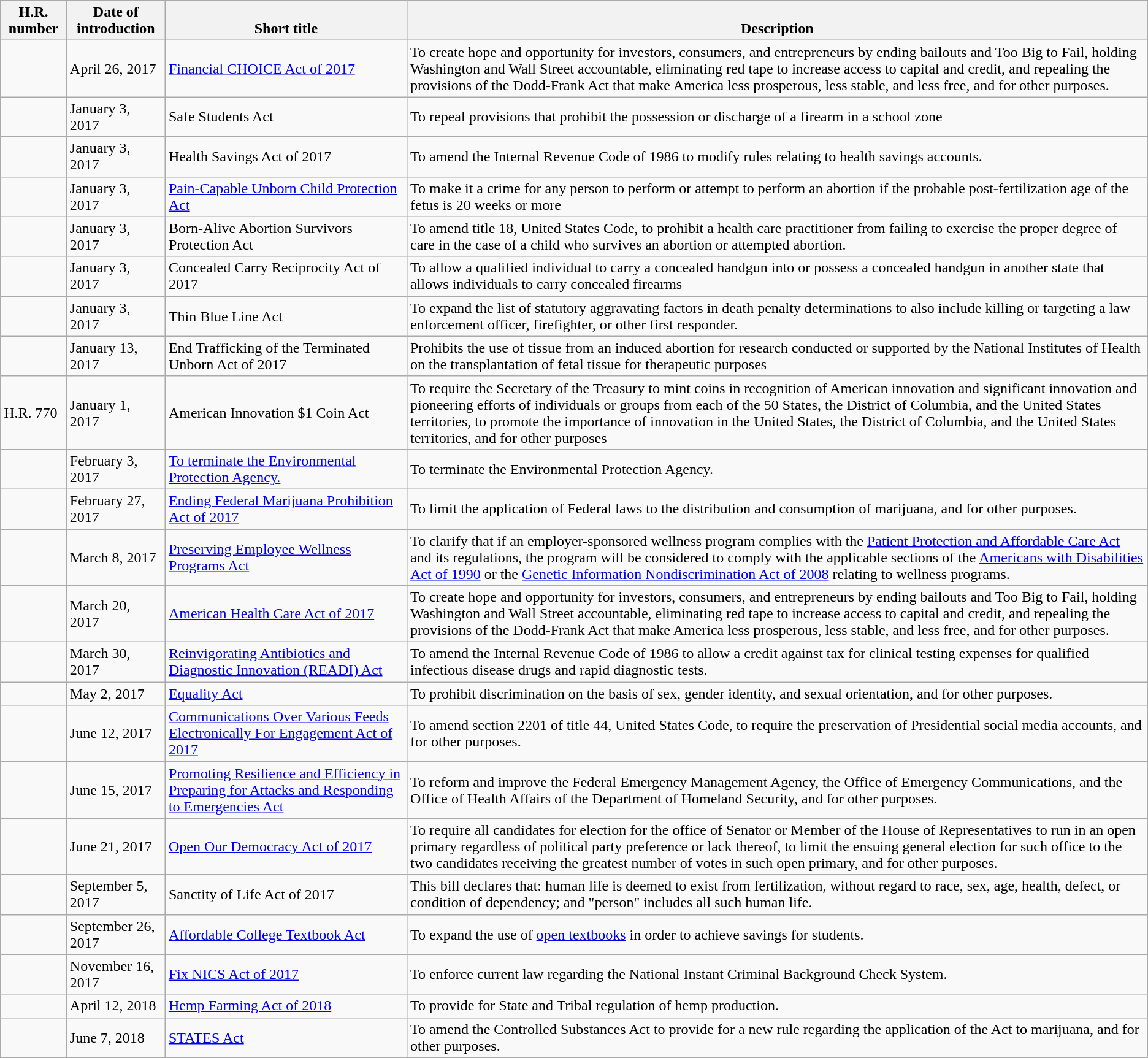<table class="wikitable">
<tr valign="bottom">
<th>H.R. number</th>
<th>Date of introduction</th>
<th>Short title</th>
<th>Description</th>
</tr>
<tr>
<td></td>
<td>April 26, 2017</td>
<td><a href='#'>Financial CHOICE Act of 2017</a></td>
<td>To create hope and opportunity for investors, consumers, and entrepreneurs by ending bailouts and Too Big to Fail, holding Washington and Wall Street accountable, eliminating red tape to increase access to capital and credit, and repealing the provisions of the Dodd-Frank Act that make America less prosperous, less stable, and less free, and for other purposes.</td>
</tr>
<tr>
<td></td>
<td>January 3, 2017</td>
<td>Safe Students Act</td>
<td>To repeal provisions that prohibit the possession or discharge of a firearm in a school zone</td>
</tr>
<tr>
<td></td>
<td>January 3, 2017</td>
<td>Health Savings Act of 2017</td>
<td>To amend the Internal Revenue Code of 1986 to modify rules relating to health savings accounts.</td>
</tr>
<tr>
<td></td>
<td>January 3, 2017</td>
<td><a href='#'>Pain-Capable Unborn Child Protection Act</a></td>
<td>To make it a crime for any person to perform or attempt to perform an abortion if the probable post-fertilization age of the fetus is 20 weeks or more</td>
</tr>
<tr>
<td></td>
<td>January 3, 2017</td>
<td>Born-Alive Abortion Survivors Protection Act</td>
<td>To amend title 18, United States Code, to prohibit a health care practitioner from failing to exercise the proper degree of care in the case of a child who survives an abortion or attempted abortion.</td>
</tr>
<tr>
<td></td>
<td>January 3, 2017</td>
<td>Concealed Carry Reciprocity Act of 2017</td>
<td>To allow a qualified individual to carry a concealed handgun into or possess a concealed handgun in another state that allows individuals to carry concealed firearms</td>
</tr>
<tr>
<td></td>
<td>January 3, 2017</td>
<td>Thin Blue Line Act</td>
<td>To expand the list of statutory aggravating factors in death penalty determinations to also include killing or targeting a law enforcement officer, firefighter, or other first responder.</td>
</tr>
<tr>
<td></td>
<td>January 13, 2017</td>
<td>End Trafficking of the Terminated Unborn Act of 2017</td>
<td>Prohibits the use of tissue from an induced abortion for research conducted or supported by the National Institutes of Health on the transplantation of fetal tissue for therapeutic purposes</td>
</tr>
<tr>
<td>H.R. 770</td>
<td>January 1, 2017</td>
<td>American Innovation $1 Coin Act</td>
<td>To require the Secretary of the Treasury to mint coins in recognition of American innovation and significant innovation and pioneering efforts of individuals or groups from each of the 50 States, the District of Columbia, and the United States territories, to promote the importance of innovation in the United States, the District of Columbia, and the United States territories, and for other purposes</td>
</tr>
<tr>
<td></td>
<td>February 3, 2017</td>
<td><a href='#'>To terminate the Environmental Protection Agency.</a></td>
<td>To terminate the Environmental Protection Agency.</td>
</tr>
<tr>
<td></td>
<td>February 27, 2017</td>
<td><a href='#'>Ending Federal Marijuana Prohibition Act of 2017</a></td>
<td>To limit the application of Federal laws to the distribution and consumption of marijuana, and for other purposes.</td>
</tr>
<tr>
<td></td>
<td>March 8, 2017</td>
<td><a href='#'>Preserving Employee Wellness Programs Act</a></td>
<td>To clarify that if an employer-sponsored wellness program complies with the <a href='#'>Patient Protection and Affordable Care Act</a> and its regulations, the program will be considered to comply with the applicable sections of the <a href='#'>Americans with Disabilities Act of 1990</a> or the <a href='#'>Genetic Information Nondiscrimination Act of 2008</a> relating to wellness programs.</td>
</tr>
<tr>
<td></td>
<td>March 20, 2017</td>
<td><a href='#'>American Health Care Act of 2017</a></td>
<td>To create hope and opportunity for investors, consumers, and entrepreneurs by ending bailouts and Too Big to Fail, holding Washington and Wall Street accountable, eliminating red tape to increase access to capital and credit, and repealing the provisions of the Dodd-Frank Act that make America less prosperous, less stable, and less free, and for other purposes.</td>
</tr>
<tr>
<td></td>
<td>March 30, 2017</td>
<td><a href='#'>Reinvigorating Antibiotics and Diagnostic Innovation (READI) Act</a></td>
<td>To amend the Internal Revenue Code of 1986 to allow a credit against tax for clinical testing expenses for qualified infectious disease drugs and rapid diagnostic tests.</td>
</tr>
<tr>
<td></td>
<td>May 2, 2017</td>
<td><a href='#'>Equality Act</a></td>
<td>To prohibit discrimination on the basis of sex, gender identity, and sexual orientation, and for other purposes.</td>
</tr>
<tr>
<td></td>
<td>June 12, 2017</td>
<td><a href='#'>Communications Over Various Feeds Electronically For Engagement Act of 2017</a></td>
<td>To amend section 2201 of title 44, United States Code, to require the preservation of Presidential social media accounts, and for other purposes.</td>
</tr>
<tr>
<td></td>
<td>June 15, 2017</td>
<td><a href='#'>Promoting Resilience and Efficiency in Preparing for Attacks and Responding to Emergencies Act</a></td>
<td>To reform and improve the Federal Emergency Management Agency, the Office of Emergency Communications, and the Office of Health Affairs of the Department of Homeland Security, and for other purposes.</td>
</tr>
<tr>
<td></td>
<td>June 21, 2017</td>
<td><a href='#'>Open Our Democracy Act of 2017</a></td>
<td>To require all candidates for election for the office of Senator or Member of the House of Representatives to run in an open primary regardless of political party preference or lack thereof, to limit the ensuing general election for such office to the two candidates receiving the greatest number of votes in such open primary, and for other purposes.</td>
</tr>
<tr>
<td></td>
<td>September 5, 2017</td>
<td>Sanctity of Life Act of 2017</td>
<td>This bill declares that: human life is deemed to exist from fertilization, without regard to race, sex, age, health, defect, or condition of dependency; and "person" includes all such human life.</td>
</tr>
<tr>
<td></td>
<td>September 26, 2017</td>
<td><a href='#'>Affordable College Textbook Act</a></td>
<td>To expand the use of <a href='#'>open textbooks</a> in order to achieve savings for students.</td>
</tr>
<tr>
<td></td>
<td>November 16, 2017</td>
<td><a href='#'>Fix NICS Act of 2017</a></td>
<td>To enforce current law regarding the National Instant Criminal Background Check System.</td>
</tr>
<tr>
<td></td>
<td>April 12, 2018</td>
<td><a href='#'>Hemp Farming Act of 2018</a></td>
<td>To  provide for State and Tribal regulation of hemp production.</td>
</tr>
<tr>
<td></td>
<td>June 7, 2018</td>
<td><a href='#'>STATES Act</a></td>
<td>To amend the Controlled Substances Act to provide for a new rule regarding the application of the Act to marijuana, and for other purposes.</td>
</tr>
<tr>
</tr>
</table>
